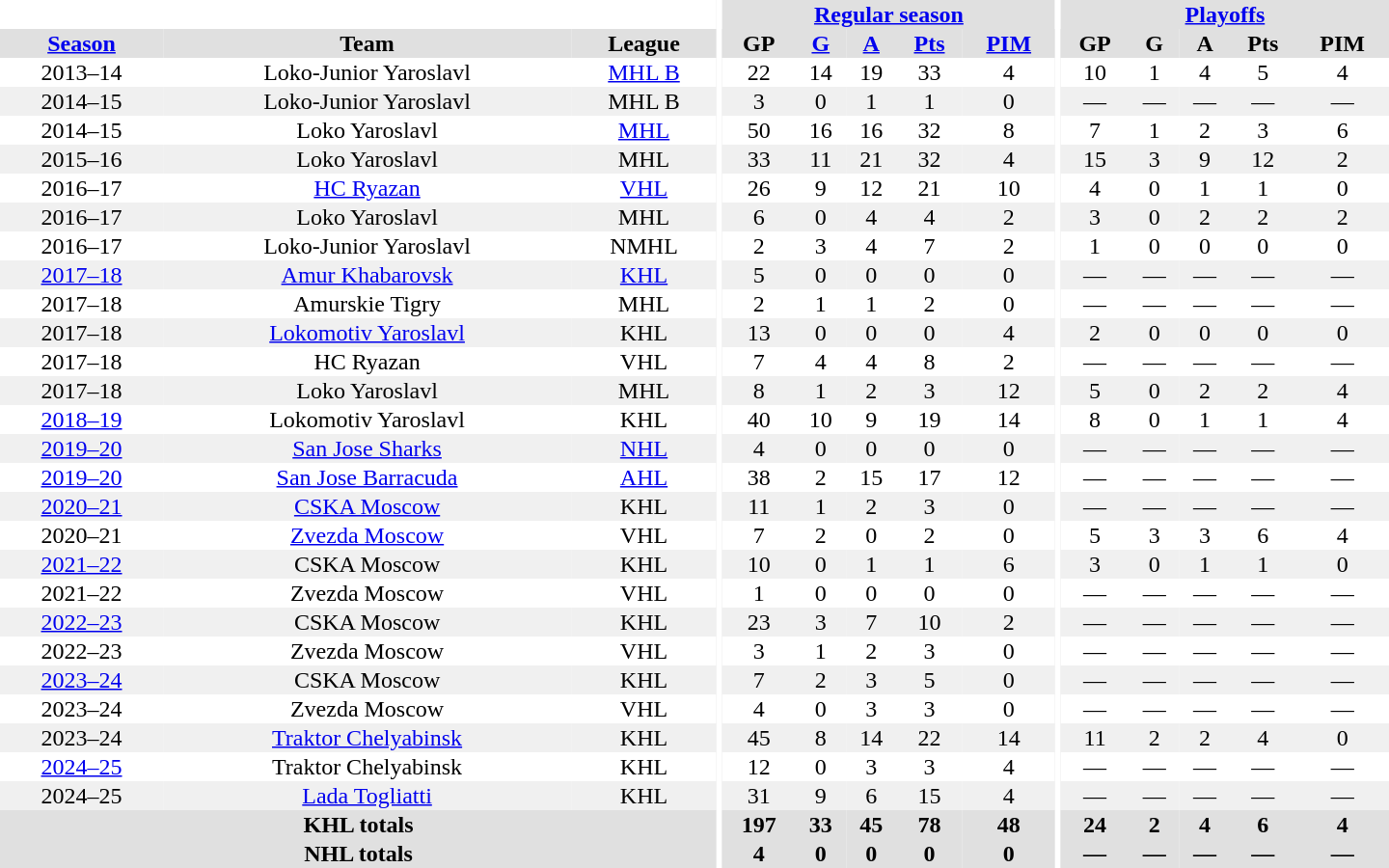<table border="0" cellpadding="1" cellspacing="0" style="text-align:center; width:60em">
<tr bgcolor="#e0e0e0">
<th colspan="3" bgcolor="#ffffff"></th>
<th rowspan="100" bgcolor="#ffffff"></th>
<th colspan="5"><a href='#'>Regular season</a></th>
<th rowspan="100" bgcolor="#ffffff"></th>
<th colspan="5"><a href='#'>Playoffs</a></th>
</tr>
<tr bgcolor="#e0e0e0">
<th><a href='#'>Season</a></th>
<th>Team</th>
<th>League</th>
<th>GP</th>
<th><a href='#'>G</a></th>
<th><a href='#'>A</a></th>
<th><a href='#'>Pts</a></th>
<th><a href='#'>PIM</a></th>
<th>GP</th>
<th>G</th>
<th>A</th>
<th>Pts</th>
<th>PIM</th>
</tr>
<tr>
<td>2013–14</td>
<td>Loko-Junior Yaroslavl</td>
<td><a href='#'>MHL B</a></td>
<td>22</td>
<td>14</td>
<td>19</td>
<td>33</td>
<td>4</td>
<td>10</td>
<td>1</td>
<td>4</td>
<td>5</td>
<td>4</td>
</tr>
<tr bgcolor="#f0f0f0">
<td>2014–15</td>
<td>Loko-Junior Yaroslavl</td>
<td>MHL B</td>
<td>3</td>
<td>0</td>
<td>1</td>
<td>1</td>
<td>0</td>
<td>—</td>
<td>—</td>
<td>—</td>
<td>—</td>
<td>—</td>
</tr>
<tr>
<td 2014–15 Junior Hockey League season>2014–15</td>
<td>Loko Yaroslavl</td>
<td><a href='#'>MHL</a></td>
<td>50</td>
<td>16</td>
<td>16</td>
<td>32</td>
<td>8</td>
<td>7</td>
<td>1</td>
<td>2</td>
<td>3</td>
<td>6</td>
</tr>
<tr bgcolor="#f0f0f0">
<td 2015–16 Junior Hockey League season>2015–16</td>
<td>Loko Yaroslavl</td>
<td>MHL</td>
<td>33</td>
<td>11</td>
<td>21</td>
<td>32</td>
<td>4</td>
<td>15</td>
<td>3</td>
<td>9</td>
<td>12</td>
<td>2</td>
</tr>
<tr>
<td 2016–17 VHL season>2016–17</td>
<td><a href='#'>HC Ryazan</a></td>
<td><a href='#'>VHL</a></td>
<td>26</td>
<td>9</td>
<td>12</td>
<td>21</td>
<td>10</td>
<td>4</td>
<td>0</td>
<td>1</td>
<td>1</td>
<td>0</td>
</tr>
<tr bgcolor="#f0f0f0">
<td 2016–17 Junior Hockey League season>2016–17</td>
<td>Loko Yaroslavl</td>
<td>MHL</td>
<td>6</td>
<td>0</td>
<td>4</td>
<td>4</td>
<td>2</td>
<td>3</td>
<td>0</td>
<td>2</td>
<td>2</td>
<td>2</td>
</tr>
<tr>
<td>2016–17</td>
<td>Loko-Junior Yaroslavl</td>
<td>NMHL</td>
<td>2</td>
<td>3</td>
<td>4</td>
<td>7</td>
<td>2</td>
<td>1</td>
<td>0</td>
<td>0</td>
<td>0</td>
<td>0</td>
</tr>
<tr bgcolor="#f0f0f0">
<td><a href='#'>2017–18</a></td>
<td><a href='#'>Amur Khabarovsk</a></td>
<td><a href='#'>KHL</a></td>
<td>5</td>
<td>0</td>
<td>0</td>
<td>0</td>
<td>0</td>
<td>—</td>
<td>—</td>
<td>—</td>
<td>—</td>
<td>—</td>
</tr>
<tr>
<td 2017–18 Junior Hockey League season>2017–18</td>
<td>Amurskie Tigry</td>
<td>MHL</td>
<td>2</td>
<td>1</td>
<td>1</td>
<td>2</td>
<td>0</td>
<td>—</td>
<td>—</td>
<td>—</td>
<td>—</td>
<td>—</td>
</tr>
<tr bgcolor="#f0f0f0">
<td>2017–18</td>
<td><a href='#'>Lokomotiv Yaroslavl</a></td>
<td>KHL</td>
<td>13</td>
<td>0</td>
<td>0</td>
<td>0</td>
<td>4</td>
<td>2</td>
<td>0</td>
<td>0</td>
<td>0</td>
<td>0</td>
</tr>
<tr>
<td 2017–18 VHL season>2017–18</td>
<td>HC Ryazan</td>
<td>VHL</td>
<td>7</td>
<td>4</td>
<td>4</td>
<td>8</td>
<td>2</td>
<td>—</td>
<td>—</td>
<td>—</td>
<td>—</td>
<td>—</td>
</tr>
<tr bgcolor="#f0f0f0">
<td>2017–18</td>
<td>Loko Yaroslavl</td>
<td>MHL</td>
<td>8</td>
<td>1</td>
<td>2</td>
<td>3</td>
<td>12</td>
<td>5</td>
<td>0</td>
<td>2</td>
<td>2</td>
<td>4</td>
</tr>
<tr>
<td><a href='#'>2018–19</a></td>
<td>Lokomotiv Yaroslavl</td>
<td>KHL</td>
<td>40</td>
<td>10</td>
<td>9</td>
<td>19</td>
<td>14</td>
<td>8</td>
<td>0</td>
<td>1</td>
<td>1</td>
<td>4</td>
</tr>
<tr bgcolor="#f0f0f0">
<td><a href='#'>2019–20</a></td>
<td><a href='#'>San Jose Sharks</a></td>
<td><a href='#'>NHL</a></td>
<td>4</td>
<td>0</td>
<td>0</td>
<td>0</td>
<td>0</td>
<td>—</td>
<td>—</td>
<td>—</td>
<td>—</td>
<td>—</td>
</tr>
<tr>
<td><a href='#'>2019–20</a></td>
<td><a href='#'>San Jose Barracuda</a></td>
<td><a href='#'>AHL</a></td>
<td>38</td>
<td>2</td>
<td>15</td>
<td>17</td>
<td>12</td>
<td>—</td>
<td>—</td>
<td>—</td>
<td>—</td>
<td>—</td>
</tr>
<tr bgcolor="#f0f0f0">
<td><a href='#'>2020–21</a></td>
<td><a href='#'>CSKA Moscow</a></td>
<td>KHL</td>
<td>11</td>
<td>1</td>
<td>2</td>
<td>3</td>
<td>0</td>
<td>—</td>
<td>—</td>
<td>—</td>
<td>—</td>
<td>—</td>
</tr>
<tr>
<td>2020–21</td>
<td><a href='#'>Zvezda Moscow</a></td>
<td>VHL</td>
<td>7</td>
<td>2</td>
<td>0</td>
<td>2</td>
<td>0</td>
<td>5</td>
<td>3</td>
<td>3</td>
<td>6</td>
<td>4</td>
</tr>
<tr bgcolor="#f0f0f0">
<td><a href='#'>2021–22</a></td>
<td>CSKA Moscow</td>
<td>KHL</td>
<td>10</td>
<td>0</td>
<td>1</td>
<td>1</td>
<td>6</td>
<td>3</td>
<td>0</td>
<td>1</td>
<td>1</td>
<td>0</td>
</tr>
<tr>
<td>2021–22</td>
<td>Zvezda Moscow</td>
<td>VHL</td>
<td>1</td>
<td>0</td>
<td>0</td>
<td>0</td>
<td>0</td>
<td>—</td>
<td>—</td>
<td>—</td>
<td>—</td>
<td>—</td>
</tr>
<tr bgcolor="#f0f0f0">
<td><a href='#'>2022–23</a></td>
<td>CSKA Moscow</td>
<td>KHL</td>
<td>23</td>
<td>3</td>
<td>7</td>
<td>10</td>
<td>2</td>
<td>—</td>
<td>—</td>
<td>—</td>
<td>—</td>
<td>—</td>
</tr>
<tr>
<td>2022–23</td>
<td>Zvezda Moscow</td>
<td>VHL</td>
<td>3</td>
<td>1</td>
<td>2</td>
<td>3</td>
<td>0</td>
<td>—</td>
<td>—</td>
<td>—</td>
<td>—</td>
<td>—</td>
</tr>
<tr bgcolor="#f0f0f0">
<td><a href='#'>2023–24</a></td>
<td>CSKA Moscow</td>
<td>KHL</td>
<td>7</td>
<td>2</td>
<td>3</td>
<td>5</td>
<td>0</td>
<td>—</td>
<td>—</td>
<td>—</td>
<td>—</td>
<td>—</td>
</tr>
<tr>
<td>2023–24</td>
<td>Zvezda Moscow</td>
<td>VHL</td>
<td>4</td>
<td>0</td>
<td>3</td>
<td>3</td>
<td>0</td>
<td>—</td>
<td>—</td>
<td>—</td>
<td>—</td>
<td>—</td>
</tr>
<tr bgcolor="#f0f0f0">
<td>2023–24</td>
<td><a href='#'>Traktor Chelyabinsk</a></td>
<td>KHL</td>
<td>45</td>
<td>8</td>
<td>14</td>
<td>22</td>
<td>14</td>
<td>11</td>
<td>2</td>
<td>2</td>
<td>4</td>
<td>0</td>
</tr>
<tr>
<td><a href='#'>2024–25</a></td>
<td>Traktor Chelyabinsk</td>
<td>KHL</td>
<td>12</td>
<td>0</td>
<td>3</td>
<td>3</td>
<td>4</td>
<td>—</td>
<td>—</td>
<td>—</td>
<td>—</td>
<td>—</td>
</tr>
<tr bgcolor="#f0f0f0">
<td>2024–25</td>
<td><a href='#'>Lada Togliatti</a></td>
<td>KHL</td>
<td>31</td>
<td>9</td>
<td>6</td>
<td>15</td>
<td>4</td>
<td>—</td>
<td>—</td>
<td>—</td>
<td>—</td>
<td>—</td>
</tr>
<tr bgcolor="#e0e0e0">
<th colspan="3">KHL totals</th>
<th>197</th>
<th>33</th>
<th>45</th>
<th>78</th>
<th>48</th>
<th>24</th>
<th>2</th>
<th>4</th>
<th>6</th>
<th>4</th>
</tr>
<tr bgcolor="#e0e0e0">
<th colspan="3">NHL totals</th>
<th>4</th>
<th>0</th>
<th>0</th>
<th>0</th>
<th>0</th>
<th>—</th>
<th>—</th>
<th>—</th>
<th>—</th>
<th>—</th>
</tr>
</table>
